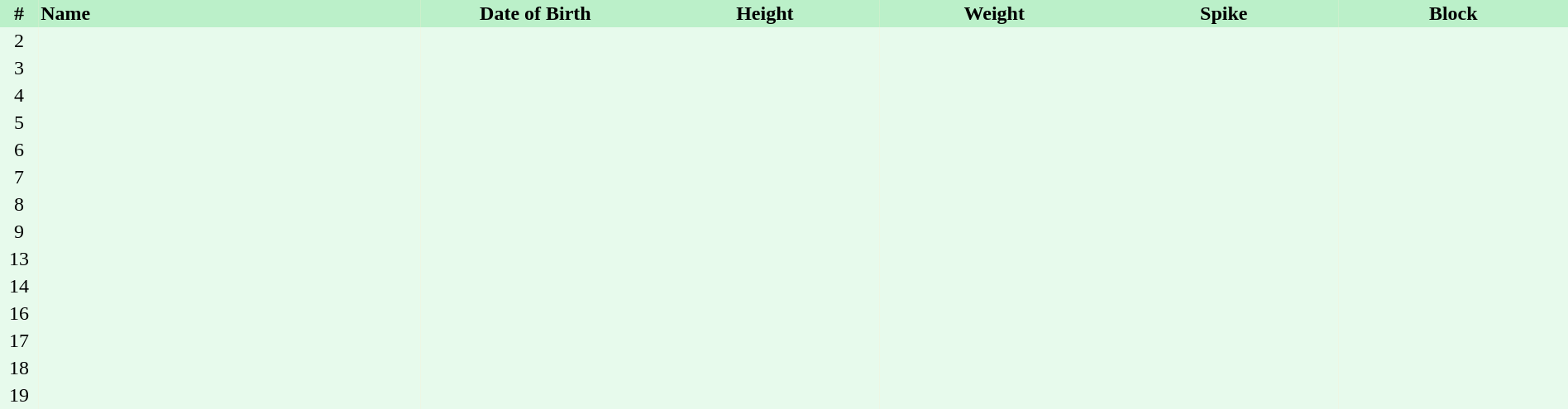<table border=0 cellpadding=2 cellspacing=0  |- bgcolor=#FFECCE style=text-align:center; font-size:90%; width=100%>
<tr bgcolor=#BBF0C9>
<th width=2%>#</th>
<th align=left width=20%>Name</th>
<th width=12%>Date of Birth</th>
<th width=12%>Height</th>
<th width=12%>Weight</th>
<th width=12%>Spike</th>
<th width=12%>Block</th>
</tr>
<tr bgcolor=#E7FAEC>
<td>2</td>
<td align=left></td>
<td align=right></td>
<td></td>
<td></td>
<td></td>
<td></td>
</tr>
<tr bgcolor=#E7FAEC>
<td>3</td>
<td align=left></td>
<td align=right></td>
<td></td>
<td></td>
<td></td>
<td></td>
</tr>
<tr bgcolor=#E7FAEC>
<td>4</td>
<td align=left></td>
<td align=right></td>
<td></td>
<td></td>
<td></td>
<td></td>
</tr>
<tr bgcolor=#E7FAEC>
<td>5</td>
<td align=left></td>
<td align=right></td>
<td></td>
<td></td>
<td></td>
<td></td>
</tr>
<tr bgcolor=#E7FAEC>
<td>6</td>
<td align=left></td>
<td align=right></td>
<td></td>
<td></td>
<td></td>
<td></td>
</tr>
<tr bgcolor=#E7FAEC>
<td>7</td>
<td align=left></td>
<td align=right></td>
<td></td>
<td></td>
<td></td>
<td></td>
</tr>
<tr bgcolor=#E7FAEC>
<td>8</td>
<td align=left></td>
<td align=right></td>
<td></td>
<td></td>
<td></td>
<td></td>
</tr>
<tr bgcolor=#E7FAEC>
<td>9</td>
<td align=left></td>
<td align=right></td>
<td></td>
<td></td>
<td></td>
<td></td>
</tr>
<tr bgcolor=#E7FAEC>
<td>13</td>
<td align=left></td>
<td align=right></td>
<td></td>
<td></td>
<td></td>
<td></td>
</tr>
<tr bgcolor=#E7FAEC>
<td>14</td>
<td align=left></td>
<td align=right></td>
<td></td>
<td></td>
<td></td>
<td></td>
</tr>
<tr bgcolor=#E7FAEC>
<td>16</td>
<td align=left></td>
<td align=right></td>
<td></td>
<td></td>
<td></td>
<td></td>
</tr>
<tr bgcolor=#E7FAEC>
<td>17</td>
<td align=left></td>
<td align=right></td>
<td></td>
<td></td>
<td></td>
<td></td>
</tr>
<tr bgcolor=#E7FAEC>
<td>18</td>
<td align=left></td>
<td align=right></td>
<td></td>
<td></td>
<td></td>
<td></td>
</tr>
<tr bgcolor=#E7FAEC>
<td>19</td>
<td align=left></td>
<td align=right></td>
<td></td>
<td></td>
<td></td>
<td></td>
</tr>
</table>
